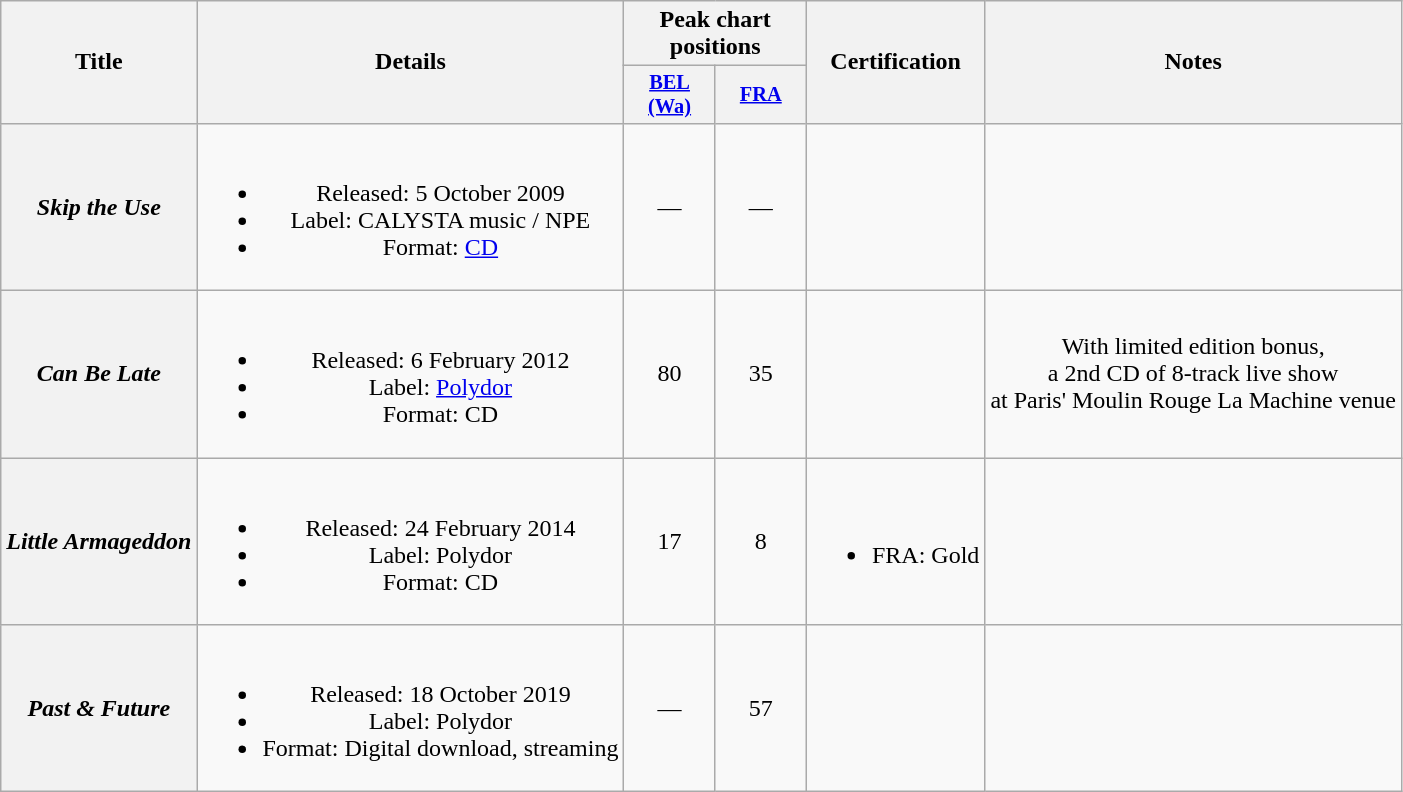<table class="wikitable plainrowheaders" style="text-align:center;" border="1">
<tr>
<th scope="col" rowspan="2">Title</th>
<th scope="col" rowspan="2">Details</th>
<th scope="col" colspan="2">Peak chart positions</th>
<th scope="col" rowspan="2">Certification</th>
<th scope="col" rowspan="2">Notes</th>
</tr>
<tr>
<th style="width:4em;font-size:85%"><a href='#'>BEL <br>(Wa)</a><br></th>
<th style="width:4em;font-size:85%"><a href='#'>FRA</a><br></th>
</tr>
<tr>
<th scope="row"><em>Skip the Use</em></th>
<td><br><ul><li>Released: 5 October 2009</li><li>Label: CALYSTA music / NPE</li><li>Format: <a href='#'>CD</a></li></ul></td>
<td>—</td>
<td>—</td>
<td></td>
<td></td>
</tr>
<tr>
<th scope="row"><em>Can Be Late</em></th>
<td><br><ul><li>Released:  6 February 2012</li><li>Label: <a href='#'>Polydor</a></li><li>Format: CD</li></ul></td>
<td>80</td>
<td>35</td>
<td></td>
<td>With limited edition bonus,<br> a 2nd CD of 8-track live show<br>at Paris' Moulin Rouge La Machine venue</td>
</tr>
<tr>
<th scope="row"><em>Little Armageddon</em></th>
<td><br><ul><li>Released: 24 February 2014</li><li>Label: Polydor</li><li>Format: CD</li></ul></td>
<td>17</td>
<td>8</td>
<td><br><ul><li>FRA: Gold</li></ul></td>
<td></td>
</tr>
<tr>
<th scope="row"><em>Past & Future</em></th>
<td><br><ul><li>Released: 18 October 2019</li><li>Label: Polydor</li><li>Format: Digital download, streaming</li></ul></td>
<td>—</td>
<td>57<br></td>
<td></td>
<td></td>
</tr>
</table>
